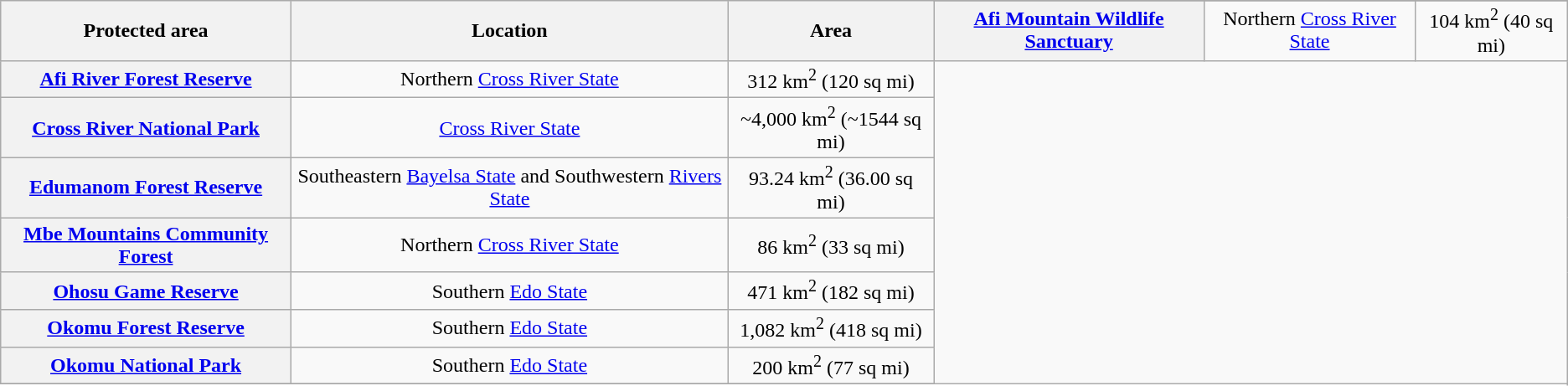<table class="wikitable sortable plainrowheaders" style="text-align:center;">
<tr style=line-height:1.3>
<th scope="col" rowspan=2>Protected area</th>
<th scope="col" rowspan=2>Location</th>
<th scope="col" rowspan=2>Area</th>
</tr>
<tr>
<th scope="row"><a href='#'>Afi Mountain Wildlife Sanctuary</a></th>
<td>Northern <a href='#'>Cross River State</a></td>
<td>104 km<sup>2</sup> (40 sq mi)</td>
</tr>
<tr>
<th scope="row"><a href='#'>Afi River Forest Reserve</a></th>
<td>Northern <a href='#'>Cross River State</a></td>
<td>312 km<sup>2</sup> (120 sq mi)</td>
</tr>
<tr>
<th scope="row"><a href='#'>Cross River National Park</a></th>
<td><a href='#'>Cross River State</a></td>
<td>~4,000 km<sup>2</sup> (~1544 sq mi)</td>
</tr>
<tr>
<th scope="row"><a href='#'>Edumanom Forest Reserve</a></th>
<td>Southeastern <a href='#'>Bayelsa State</a> and Southwestern <a href='#'>Rivers State</a></td>
<td>93.24 km<sup>2</sup> (36.00 sq mi)</td>
</tr>
<tr>
<th scope="row"><a href='#'>Mbe Mountains Community Forest</a></th>
<td>Northern <a href='#'>Cross River State</a></td>
<td>86 km<sup>2</sup> (33 sq mi)</td>
</tr>
<tr>
<th scope="row"><a href='#'>Ohosu Game Reserve</a></th>
<td>Southern <a href='#'>Edo State</a></td>
<td>471 km<sup>2</sup> (182 sq mi)</td>
</tr>
<tr>
<th scope="row"><a href='#'>Okomu Forest Reserve</a></th>
<td>Southern <a href='#'>Edo State</a></td>
<td>1,082 km<sup>2</sup> (418 sq mi)</td>
</tr>
<tr>
<th scope="row"><a href='#'>Okomu National Park</a></th>
<td>Southern <a href='#'>Edo State</a></td>
<td>200 km<sup>2</sup> (77 sq mi)</td>
</tr>
<tr>
</tr>
</table>
